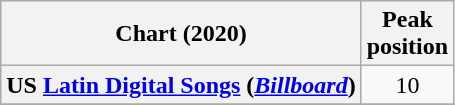<table class="wikitable plainrowheaders">
<tr>
<th>Chart (2020)</th>
<th>Peak<br>position</th>
</tr>
<tr>
<th scope="row">US <a href='#'>Latin Digital Songs</a> (<em><a href='#'>Billboard</a></em>)</th>
<td align="center">10</td>
</tr>
<tr>
</tr>
</table>
